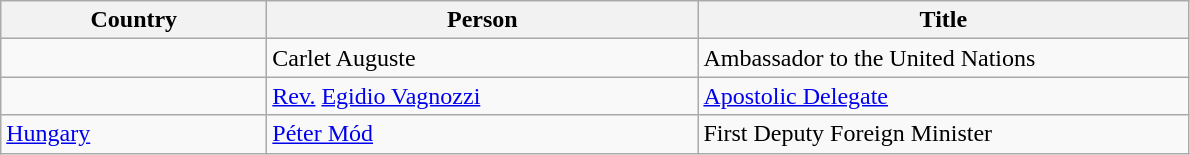<table class="wikitable">
<tr style="vertical-align: top;">
<th width="170">Country</th>
<th width="280">Person</th>
<th width="320">Title</th>
</tr>
<tr style="vertical-align: top;">
<td></td>
<td>Carlet Auguste</td>
<td>Ambassador to the United Nations</td>
</tr>
<tr style="vertical-align: top;">
<td></td>
<td><a href='#'>Rev.</a> <a href='#'>Egidio Vagnozzi</a></td>
<td><a href='#'>Apostolic Delegate</a></td>
</tr>
<tr style="vertical-align: top;">
<td> <a href='#'>Hungary</a></td>
<td><a href='#'>Péter Mód</a></td>
<td>First Deputy Foreign Minister</td>
</tr>
</table>
